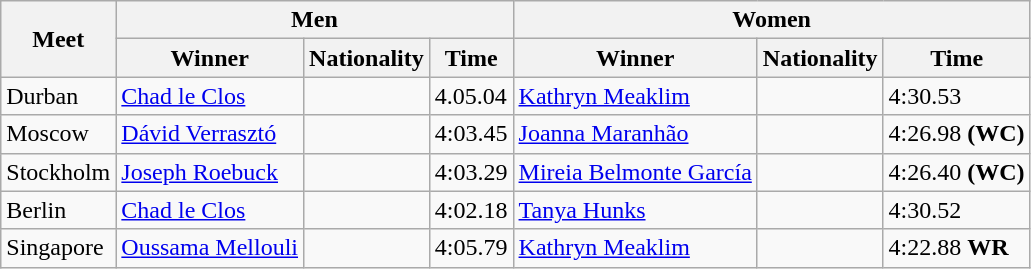<table class="wikitable">
<tr>
<th rowspan="2">Meet</th>
<th colspan="3">Men</th>
<th colspan="3">Women</th>
</tr>
<tr>
<th>Winner</th>
<th>Nationality</th>
<th>Time</th>
<th>Winner</th>
<th>Nationality</th>
<th>Time</th>
</tr>
<tr>
<td>Durban</td>
<td><a href='#'>Chad le Clos</a></td>
<td></td>
<td>4.05.04</td>
<td><a href='#'>Kathryn Meaklim</a></td>
<td></td>
<td>4:30.53</td>
</tr>
<tr>
<td>Moscow</td>
<td><a href='#'>Dávid Verrasztó</a></td>
<td></td>
<td>4:03.45</td>
<td><a href='#'>Joanna Maranhão</a></td>
<td></td>
<td>4:26.98 <strong>(WC)</strong></td>
</tr>
<tr>
<td>Stockholm</td>
<td><a href='#'>Joseph Roebuck</a></td>
<td></td>
<td>4:03.29</td>
<td><a href='#'>Mireia Belmonte García</a></td>
<td></td>
<td>4:26.40 <strong>(WC)</strong></td>
</tr>
<tr>
<td>Berlin</td>
<td><a href='#'>Chad le Clos</a></td>
<td></td>
<td>4:02.18</td>
<td><a href='#'>Tanya Hunks</a></td>
<td></td>
<td>4:30.52</td>
</tr>
<tr>
<td>Singapore</td>
<td><a href='#'>Oussama Mellouli</a></td>
<td></td>
<td>4:05.79</td>
<td><a href='#'>Kathryn Meaklim</a></td>
<td></td>
<td>4:22.88 <strong>WR</strong></td>
</tr>
</table>
